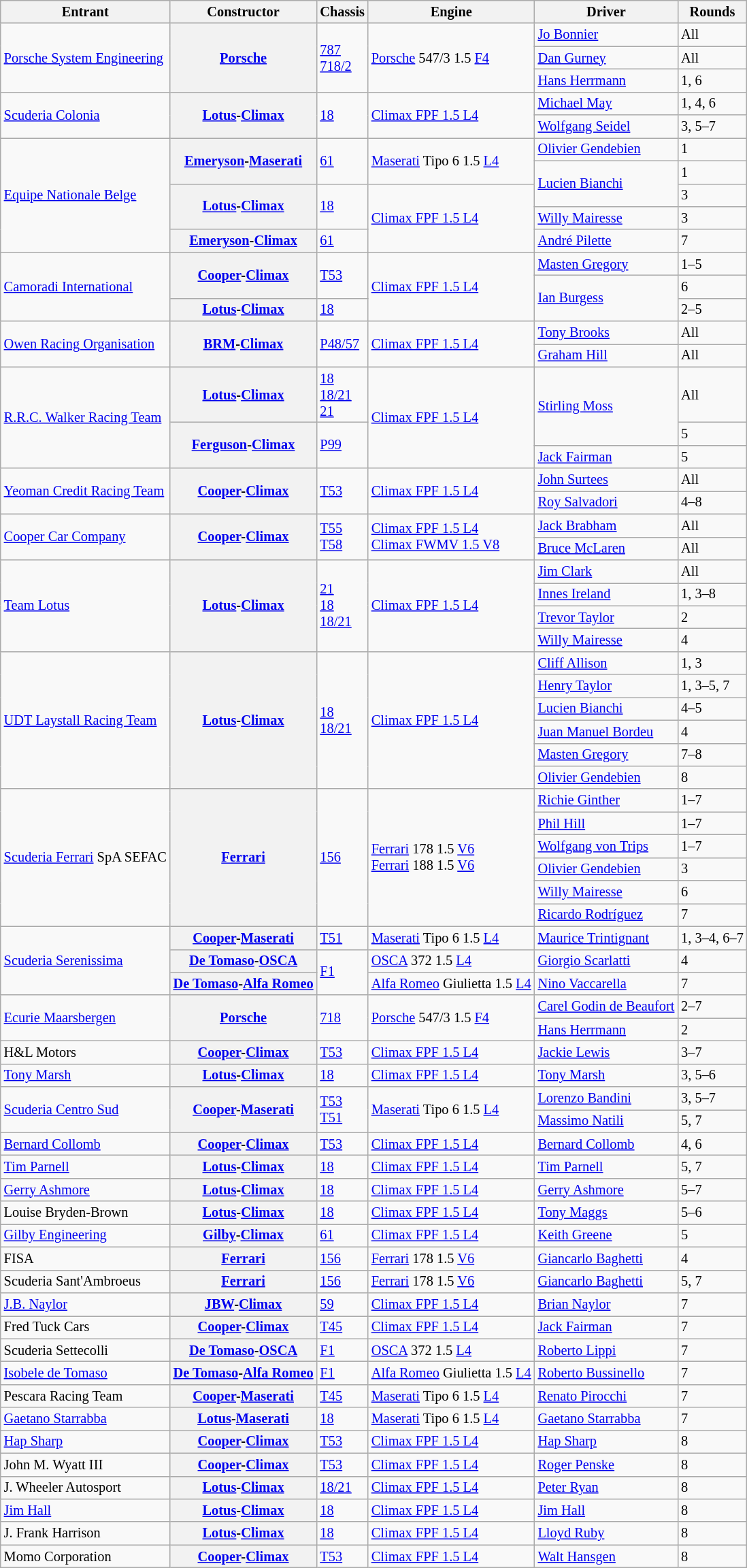<table class="wikitable sortable" style="font-size: 85%">
<tr>
<th>Entrant</th>
<th>Constructor</th>
<th>Chassis</th>
<th>Engine</th>
<th>Driver</th>
<th>Rounds</th>
</tr>
<tr>
<td rowspan=3> <a href='#'>Porsche System Engineering</a></td>
<th rowspan=3><a href='#'>Porsche</a></th>
<td rowspan=3><a href='#'>787</a><br><a href='#'>718/2</a></td>
<td rowspan=3><a href='#'>Porsche</a> 547/3 1.5 <a href='#'>F4</a></td>
<td> <a href='#'>Jo Bonnier</a></td>
<td>All</td>
</tr>
<tr>
<td> <a href='#'>Dan Gurney</a></td>
<td>All</td>
</tr>
<tr>
<td> <a href='#'>Hans Herrmann</a></td>
<td>1, 6</td>
</tr>
<tr>
<td rowspan=2> <a href='#'>Scuderia Colonia</a></td>
<th rowspan=2><a href='#'>Lotus</a>-<a href='#'>Climax</a></th>
<td rowspan=2><a href='#'>18</a></td>
<td rowspan=2><a href='#'>Climax FPF 1.5 L4</a></td>
<td> <a href='#'>Michael May</a></td>
<td>1, 4, 6</td>
</tr>
<tr>
<td> <a href='#'>Wolfgang Seidel</a></td>
<td>3, 5–7</td>
</tr>
<tr>
<td rowspan=5> <a href='#'>Equipe Nationale Belge</a></td>
<th rowspan=2><a href='#'>Emeryson</a>-<a href='#'>Maserati</a></th>
<td rowspan=2><a href='#'>61</a></td>
<td rowspan=2><a href='#'>Maserati</a> Tipo 6 1.5 <a href='#'>L4</a></td>
<td> <a href='#'>Olivier Gendebien</a></td>
<td>1</td>
</tr>
<tr>
<td rowspan=2> <a href='#'>Lucien Bianchi</a></td>
<td>1</td>
</tr>
<tr>
<th rowspan=2><a href='#'>Lotus</a>-<a href='#'>Climax</a></th>
<td rowspan=2><a href='#'>18</a></td>
<td rowspan=3><a href='#'>Climax FPF 1.5 L4</a></td>
<td>3</td>
</tr>
<tr>
<td> <a href='#'>Willy Mairesse</a></td>
<td>3</td>
</tr>
<tr>
<th><a href='#'>Emeryson</a>-<a href='#'>Climax</a></th>
<td><a href='#'>61</a></td>
<td> <a href='#'>André Pilette</a></td>
<td>7</td>
</tr>
<tr>
<td rowspan=3> <a href='#'>Camoradi International</a></td>
<th rowspan=2><a href='#'>Cooper</a>-<a href='#'>Climax</a></th>
<td rowspan=2><a href='#'>T53</a></td>
<td rowspan=3><a href='#'>Climax FPF 1.5 L4</a></td>
<td> <a href='#'>Masten Gregory</a></td>
<td>1–5</td>
</tr>
<tr>
<td rowspan=2> <a href='#'>Ian Burgess</a></td>
<td>6</td>
</tr>
<tr>
<th><a href='#'>Lotus</a>-<a href='#'>Climax</a></th>
<td><a href='#'>18</a></td>
<td>2–5</td>
</tr>
<tr>
<td rowspan=2> <a href='#'>Owen Racing Organisation</a></td>
<th rowspan=2><a href='#'>BRM</a>-<a href='#'>Climax</a></th>
<td rowspan=2><a href='#'>P48/57</a></td>
<td rowspan=2><a href='#'>Climax FPF 1.5 L4</a></td>
<td> <a href='#'>Tony Brooks</a></td>
<td>All</td>
</tr>
<tr>
<td> <a href='#'>Graham Hill</a></td>
<td>All</td>
</tr>
<tr>
<td rowspan=3> <a href='#'>R.R.C. Walker Racing Team</a></td>
<th><a href='#'>Lotus</a>-<a href='#'>Climax</a></th>
<td><a href='#'>18</a><br><a href='#'>18/21</a><br><a href='#'>21</a></td>
<td rowspan=3><a href='#'>Climax FPF 1.5 L4</a></td>
<td rowspan=2> <a href='#'>Stirling Moss</a></td>
<td>All</td>
</tr>
<tr>
<th rowspan=2><a href='#'>Ferguson</a>-<a href='#'>Climax</a></th>
<td rowspan=2><a href='#'>P99</a></td>
<td>5</td>
</tr>
<tr>
<td> <a href='#'>Jack Fairman</a></td>
<td>5</td>
</tr>
<tr>
<td rowspan=2> <a href='#'>Yeoman Credit Racing Team</a></td>
<th rowspan=2><a href='#'>Cooper</a>-<a href='#'>Climax</a></th>
<td rowspan=2><a href='#'>T53</a></td>
<td rowspan=2><a href='#'>Climax FPF 1.5 L4</a></td>
<td> <a href='#'>John Surtees</a></td>
<td>All</td>
</tr>
<tr>
<td> <a href='#'>Roy Salvadori</a></td>
<td>4–8</td>
</tr>
<tr>
<td rowspan=2> <a href='#'>Cooper Car Company</a></td>
<th rowspan=2><a href='#'>Cooper</a>-<a href='#'>Climax</a></th>
<td rowspan=2><a href='#'>T55</a><br><a href='#'>T58</a></td>
<td rowspan=2><a href='#'>Climax FPF 1.5 L4</a><br><a href='#'>Climax FWMV 1.5 V8</a></td>
<td> <a href='#'>Jack Brabham</a></td>
<td>All</td>
</tr>
<tr>
<td> <a href='#'>Bruce McLaren</a></td>
<td>All</td>
</tr>
<tr>
<td rowspan=4> <a href='#'>Team Lotus</a></td>
<th rowspan=4><a href='#'>Lotus</a>-<a href='#'>Climax</a></th>
<td rowspan=4><a href='#'>21</a><br><a href='#'>18</a><br><a href='#'>18/21</a></td>
<td rowspan=4><a href='#'>Climax FPF 1.5 L4</a></td>
<td> <a href='#'>Jim Clark</a></td>
<td>All</td>
</tr>
<tr>
<td> <a href='#'>Innes Ireland</a></td>
<td>1, 3–8</td>
</tr>
<tr>
<td> <a href='#'>Trevor Taylor</a></td>
<td>2</td>
</tr>
<tr>
<td> <a href='#'>Willy Mairesse</a></td>
<td>4</td>
</tr>
<tr>
<td rowspan=6> <a href='#'>UDT Laystall Racing Team</a></td>
<th rowspan=6><a href='#'>Lotus</a>-<a href='#'>Climax</a></th>
<td rowspan=6><a href='#'>18</a><br><a href='#'>18/21</a></td>
<td rowspan=6><a href='#'>Climax FPF 1.5 L4</a></td>
<td> <a href='#'>Cliff Allison</a></td>
<td>1, 3</td>
</tr>
<tr>
<td> <a href='#'>Henry Taylor</a></td>
<td>1, 3–5, 7</td>
</tr>
<tr>
<td> <a href='#'>Lucien Bianchi</a></td>
<td>4–5</td>
</tr>
<tr>
<td> <a href='#'>Juan Manuel Bordeu</a></td>
<td>4</td>
</tr>
<tr>
<td> <a href='#'>Masten Gregory</a></td>
<td>7–8</td>
</tr>
<tr>
<td> <a href='#'>Olivier Gendebien</a></td>
<td>8</td>
</tr>
<tr>
<td rowspan=6> <a href='#'>Scuderia Ferrari</a> SpA SEFAC</td>
<th rowspan=6><a href='#'>Ferrari</a></th>
<td rowspan=6><a href='#'>156</a></td>
<td rowspan=6><a href='#'>Ferrari</a> 178 1.5 <a href='#'>V6</a><br><a href='#'>Ferrari</a> 188 1.5 <a href='#'>V6</a></td>
<td> <a href='#'>Richie Ginther</a></td>
<td>1–7</td>
</tr>
<tr>
<td> <a href='#'>Phil Hill</a></td>
<td>1–7</td>
</tr>
<tr>
<td> <a href='#'>Wolfgang von Trips</a></td>
<td>1–7</td>
</tr>
<tr>
<td> <a href='#'>Olivier Gendebien</a></td>
<td>3</td>
</tr>
<tr>
<td> <a href='#'>Willy Mairesse</a></td>
<td>6</td>
</tr>
<tr>
<td> <a href='#'>Ricardo Rodríguez</a></td>
<td>7</td>
</tr>
<tr>
<td rowspan=3> <a href='#'>Scuderia Serenissima</a></td>
<th><a href='#'>Cooper</a>-<a href='#'>Maserati</a></th>
<td><a href='#'>T51</a></td>
<td><a href='#'>Maserati</a> Tipo 6 1.5 <a href='#'>L4</a></td>
<td> <a href='#'>Maurice Trintignant</a></td>
<td>1, 3–4, 6–7</td>
</tr>
<tr>
<th><a href='#'>De Tomaso</a>-<a href='#'>OSCA</a></th>
<td rowspan=2><a href='#'>F1</a></td>
<td><a href='#'>OSCA</a> 372 1.5 <a href='#'>L4</a></td>
<td> <a href='#'>Giorgio Scarlatti</a></td>
<td>4</td>
</tr>
<tr>
<th><a href='#'>De Tomaso</a>-<a href='#'>Alfa Romeo</a></th>
<td><a href='#'>Alfa Romeo</a> Giulietta 1.5 <a href='#'>L4</a></td>
<td> <a href='#'>Nino Vaccarella</a></td>
<td>7</td>
</tr>
<tr>
<td rowspan=2> <a href='#'>Ecurie Maarsbergen</a></td>
<th rowspan=2><a href='#'>Porsche</a></th>
<td rowspan=2><a href='#'>718</a></td>
<td rowspan=2><a href='#'>Porsche</a> 547/3 1.5 <a href='#'>F4</a></td>
<td> <a href='#'>Carel Godin de Beaufort</a></td>
<td>2–7</td>
</tr>
<tr>
<td> <a href='#'>Hans Herrmann</a></td>
<td>2</td>
</tr>
<tr>
<td> H&L Motors</td>
<th><a href='#'>Cooper</a>-<a href='#'>Climax</a></th>
<td><a href='#'>T53</a></td>
<td><a href='#'>Climax FPF 1.5 L4</a></td>
<td> <a href='#'>Jackie Lewis</a></td>
<td>3–7</td>
</tr>
<tr>
<td> <a href='#'>Tony Marsh</a></td>
<th><a href='#'>Lotus</a>-<a href='#'>Climax</a></th>
<td><a href='#'>18</a></td>
<td><a href='#'>Climax FPF 1.5 L4</a></td>
<td> <a href='#'>Tony Marsh</a></td>
<td>3, 5–6</td>
</tr>
<tr>
<td rowspan=2> <a href='#'>Scuderia Centro Sud</a></td>
<th rowspan=2><a href='#'>Cooper</a>-<a href='#'>Maserati</a></th>
<td rowspan=2><a href='#'>T53</a><br><a href='#'>T51</a></td>
<td rowspan=2><a href='#'>Maserati</a> Tipo 6 1.5 <a href='#'>L4</a></td>
<td> <a href='#'>Lorenzo Bandini</a></td>
<td>3, 5–7</td>
</tr>
<tr>
<td> <a href='#'>Massimo Natili</a></td>
<td>5, 7</td>
</tr>
<tr>
<td> <a href='#'>Bernard Collomb</a></td>
<th><a href='#'>Cooper</a>-<a href='#'>Climax</a></th>
<td><a href='#'>T53</a></td>
<td><a href='#'>Climax FPF 1.5 L4</a></td>
<td> <a href='#'>Bernard Collomb</a></td>
<td>4, 6</td>
</tr>
<tr>
<td> <a href='#'>Tim Parnell</a></td>
<th><a href='#'>Lotus</a>-<a href='#'>Climax</a></th>
<td><a href='#'>18</a></td>
<td><a href='#'>Climax FPF 1.5 L4</a></td>
<td> <a href='#'>Tim Parnell</a></td>
<td>5, 7</td>
</tr>
<tr>
<td> <a href='#'>Gerry Ashmore</a></td>
<th><a href='#'>Lotus</a>-<a href='#'>Climax</a></th>
<td><a href='#'>18</a></td>
<td><a href='#'>Climax FPF 1.5 L4</a></td>
<td> <a href='#'>Gerry Ashmore</a></td>
<td>5–7</td>
</tr>
<tr>
<td> Louise Bryden-Brown</td>
<th><a href='#'>Lotus</a>-<a href='#'>Climax</a></th>
<td><a href='#'>18</a></td>
<td><a href='#'>Climax FPF 1.5 L4</a></td>
<td> <a href='#'>Tony Maggs</a></td>
<td>5–6</td>
</tr>
<tr>
<td> <a href='#'>Gilby Engineering</a></td>
<th><a href='#'>Gilby</a>-<a href='#'>Climax</a></th>
<td><a href='#'>61</a></td>
<td><a href='#'>Climax FPF 1.5 L4</a></td>
<td> <a href='#'>Keith Greene</a></td>
<td>5</td>
</tr>
<tr>
<td> FISA</td>
<th><a href='#'>Ferrari</a></th>
<td><a href='#'>156</a></td>
<td><a href='#'>Ferrari</a> 178 1.5 <a href='#'>V6</a></td>
<td> <a href='#'>Giancarlo Baghetti</a></td>
<td>4</td>
</tr>
<tr>
<td> Scuderia Sant'Ambroeus</td>
<th><a href='#'>Ferrari</a></th>
<td><a href='#'>156</a></td>
<td><a href='#'>Ferrari</a> 178 1.5 <a href='#'>V6</a></td>
<td> <a href='#'>Giancarlo Baghetti</a></td>
<td>5, 7</td>
</tr>
<tr>
<td> <a href='#'>J.B. Naylor</a></td>
<th><a href='#'>JBW</a>-<a href='#'>Climax</a></th>
<td><a href='#'>59</a></td>
<td><a href='#'>Climax FPF 1.5 L4</a></td>
<td> <a href='#'>Brian Naylor</a></td>
<td>7</td>
</tr>
<tr>
<td> Fred Tuck Cars</td>
<th><a href='#'>Cooper</a>-<a href='#'>Climax</a></th>
<td><a href='#'>T45</a></td>
<td><a href='#'>Climax FPF 1.5 L4</a></td>
<td> <a href='#'>Jack Fairman</a></td>
<td>7</td>
</tr>
<tr>
<td> Scuderia Settecolli</td>
<th><a href='#'>De Tomaso</a>-<a href='#'>OSCA</a></th>
<td><a href='#'>F1</a></td>
<td><a href='#'>OSCA</a> 372 1.5 <a href='#'>L4</a></td>
<td> <a href='#'>Roberto Lippi</a></td>
<td>7</td>
</tr>
<tr>
<td> <a href='#'>Isobele de Tomaso</a></td>
<th><a href='#'>De Tomaso</a>-<a href='#'>Alfa Romeo</a></th>
<td><a href='#'>F1</a></td>
<td><a href='#'>Alfa Romeo</a> Giulietta 1.5 <a href='#'>L4</a></td>
<td> <a href='#'>Roberto Bussinello</a></td>
<td>7</td>
</tr>
<tr>
<td> Pescara Racing Team</td>
<th><a href='#'>Cooper</a>-<a href='#'>Maserati</a></th>
<td><a href='#'>T45</a></td>
<td><a href='#'>Maserati</a> Tipo 6 1.5 <a href='#'>L4</a></td>
<td> <a href='#'>Renato Pirocchi</a></td>
<td>7</td>
</tr>
<tr>
<td> <a href='#'>Gaetano Starrabba</a></td>
<th><a href='#'>Lotus</a>-<a href='#'>Maserati</a></th>
<td><a href='#'>18</a></td>
<td><a href='#'>Maserati</a> Tipo 6 1.5 <a href='#'>L4</a></td>
<td> <a href='#'>Gaetano Starrabba</a></td>
<td>7</td>
</tr>
<tr>
<td> <a href='#'>Hap Sharp</a></td>
<th><a href='#'>Cooper</a>-<a href='#'>Climax</a></th>
<td><a href='#'>T53</a></td>
<td><a href='#'>Climax FPF 1.5 L4</a></td>
<td> <a href='#'>Hap Sharp</a></td>
<td>8</td>
</tr>
<tr>
<td> John M. Wyatt III</td>
<th><a href='#'>Cooper</a>-<a href='#'>Climax</a></th>
<td><a href='#'>T53</a></td>
<td><a href='#'>Climax FPF 1.5 L4</a></td>
<td> <a href='#'>Roger Penske</a></td>
<td>8</td>
</tr>
<tr>
<td> J. Wheeler Autosport</td>
<th><a href='#'>Lotus</a>-<a href='#'>Climax</a></th>
<td><a href='#'>18/21</a></td>
<td><a href='#'>Climax FPF 1.5 L4</a></td>
<td> <a href='#'>Peter Ryan</a></td>
<td>8</td>
</tr>
<tr>
<td> <a href='#'>Jim Hall</a></td>
<th><a href='#'>Lotus</a>-<a href='#'>Climax</a></th>
<td><a href='#'>18</a></td>
<td><a href='#'>Climax FPF 1.5 L4</a></td>
<td> <a href='#'>Jim Hall</a></td>
<td>8</td>
</tr>
<tr>
<td> J. Frank Harrison</td>
<th><a href='#'>Lotus</a>-<a href='#'>Climax</a></th>
<td><a href='#'>18</a></td>
<td><a href='#'>Climax FPF 1.5 L4</a></td>
<td> <a href='#'>Lloyd Ruby</a></td>
<td>8</td>
</tr>
<tr>
<td> Momo Corporation</td>
<th><a href='#'>Cooper</a>-<a href='#'>Climax</a></th>
<td><a href='#'>T53</a></td>
<td><a href='#'>Climax FPF 1.5 L4</a></td>
<td> <a href='#'>Walt Hansgen</a></td>
<td>8</td>
</tr>
</table>
